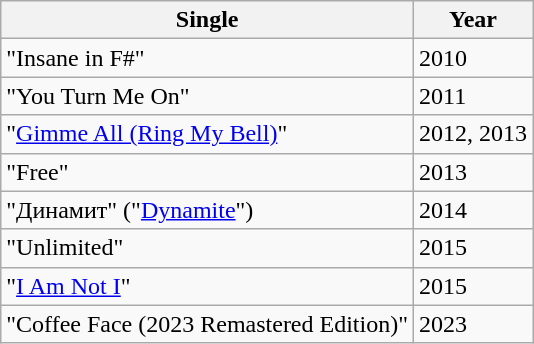<table class="wikitable plainrowheaders" style="text-align:left;" border="1">
<tr>
<th>Single</th>
<th>Year</th>
</tr>
<tr>
<td>"Insane in F#"</td>
<td rowspan="1">2010</td>
</tr>
<tr>
<td>"You Turn Me On"</td>
<td rowspan="1">2011</td>
</tr>
<tr>
<td>"<a href='#'>Gimme All (Ring My Bell)</a>"</td>
<td rowspan="1">2012, 2013</td>
</tr>
<tr>
<td>"Free"</td>
<td rowspan="1">2013</td>
</tr>
<tr>
<td>"Динамит" ("<a href='#'>Dynamite</a>")</td>
<td rowspan="1">2014</td>
</tr>
<tr>
<td>"Unlimited"</td>
<td rowspan="1">2015</td>
</tr>
<tr>
<td>"<a href='#'>I Am Not I</a>"</td>
<td rowspan="1">2015</td>
</tr>
<tr>
<td>"Coffee Face (2023 Remastered Edition)"</td>
<td rowspan="1">2023</td>
</tr>
</table>
